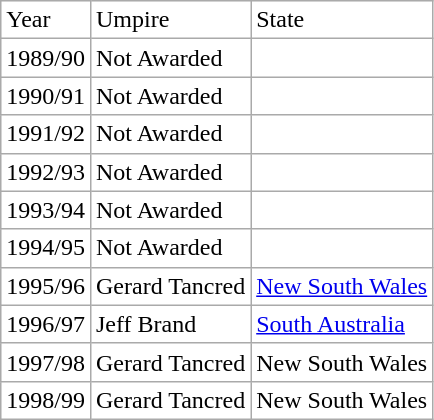<table class="wikitable">
<tr bgcolor="#FFFFFF">
<td>Year</td>
<td>Umpire</td>
<td>State</td>
</tr>
<tr bgcolor="#FFFFFF">
<td>1989/90</td>
<td>Not Awarded</td>
<td></td>
</tr>
<tr bgcolor="#FFFFFF">
<td>1990/91</td>
<td>Not Awarded</td>
<td></td>
</tr>
<tr bgcolor="#FFFFFF">
<td>1991/92</td>
<td>Not Awarded</td>
<td></td>
</tr>
<tr bgcolor="#FFFFFF">
<td>1992/93</td>
<td>Not Awarded</td>
<td></td>
</tr>
<tr bgcolor="#FFFFFF">
<td>1993/94</td>
<td>Not Awarded</td>
<td></td>
</tr>
<tr bgcolor="#FFFFFF">
<td>1994/95</td>
<td>Not Awarded</td>
<td></td>
</tr>
<tr bgcolor="#FFFFFF">
<td>1995/96</td>
<td>Gerard Tancred</td>
<td><a href='#'>New South Wales</a></td>
</tr>
<tr bgcolor="#FFFFFF">
<td>1996/97</td>
<td>Jeff Brand</td>
<td><a href='#'>South Australia</a></td>
</tr>
<tr bgcolor="#FFFFFF">
<td>1997/98</td>
<td>Gerard Tancred</td>
<td>New South Wales</td>
</tr>
<tr bgcolor="#FFFFFF">
<td>1998/99</td>
<td>Gerard Tancred</td>
<td>New South Wales</td>
</tr>
</table>
